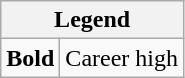<table class="wikitable mw-collapsible mw-collapsed">
<tr>
<th colspan="2">Legend</th>
</tr>
<tr>
<td><strong>Bold</strong></td>
<td>Career high</td>
</tr>
</table>
